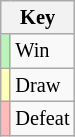<table class="wikitable" style="font-size: 85%">
<tr>
<th colspan="2">Key</th>
</tr>
<tr>
<td bgcolor=#BBF3BB></td>
<td>Win</td>
</tr>
<tr>
<td bgcolor=#FFFFBB></td>
<td>Draw</td>
</tr>
<tr>
<td bgcolor=#FFBBBB></td>
<td>Defeat</td>
</tr>
</table>
